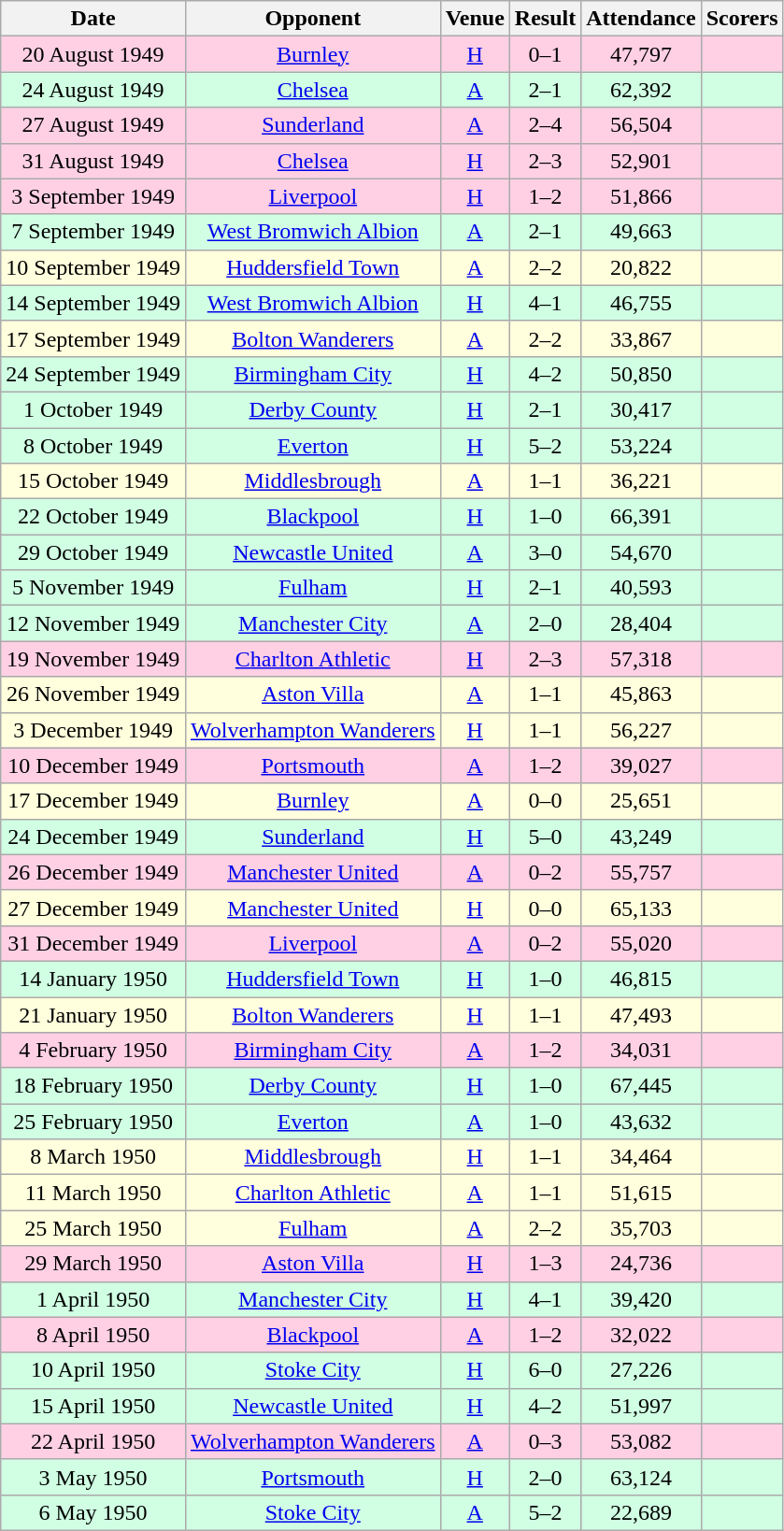<table class="wikitable sortable" style="text-align:center;">
<tr>
<th>Date</th>
<th>Opponent</th>
<th>Venue</th>
<th>Result</th>
<th>Attendance</th>
<th>Scorers</th>
</tr>
<tr style="background:#ffd0e3;">
<td>20 August 1949</td>
<td><a href='#'>Burnley</a></td>
<td><a href='#'>H</a></td>
<td>0–1</td>
<td>47,797</td>
<td></td>
</tr>
<tr style="background:#d0ffe3;">
<td>24 August 1949</td>
<td><a href='#'>Chelsea</a></td>
<td><a href='#'>A</a></td>
<td>2–1</td>
<td>62,392</td>
<td></td>
</tr>
<tr style="background:#ffd0e3;">
<td>27 August 1949</td>
<td><a href='#'>Sunderland</a></td>
<td><a href='#'>A</a></td>
<td>2–4</td>
<td>56,504</td>
<td></td>
</tr>
<tr style="background:#ffd0e3;">
<td>31 August 1949</td>
<td><a href='#'>Chelsea</a></td>
<td><a href='#'>H</a></td>
<td>2–3</td>
<td>52,901</td>
<td></td>
</tr>
<tr style="background:#ffd0e3;">
<td>3 September 1949</td>
<td><a href='#'>Liverpool</a></td>
<td><a href='#'>H</a></td>
<td>1–2</td>
<td>51,866</td>
<td></td>
</tr>
<tr style="background:#d0ffe3;">
<td>7 September 1949</td>
<td><a href='#'>West Bromwich Albion</a></td>
<td><a href='#'>A</a></td>
<td>2–1</td>
<td>49,663</td>
<td></td>
</tr>
<tr style="background:#ffffdd;">
<td>10 September 1949</td>
<td><a href='#'>Huddersfield Town</a></td>
<td><a href='#'>A</a></td>
<td>2–2</td>
<td>20,822</td>
<td></td>
</tr>
<tr style="background:#d0ffe3;">
<td>14 September 1949</td>
<td><a href='#'>West Bromwich Albion</a></td>
<td><a href='#'>H</a></td>
<td>4–1</td>
<td>46,755</td>
<td></td>
</tr>
<tr style="background:#ffffdd;">
<td>17 September 1949</td>
<td><a href='#'>Bolton Wanderers</a></td>
<td><a href='#'>A</a></td>
<td>2–2</td>
<td>33,867</td>
<td></td>
</tr>
<tr style="background:#d0ffe3;">
<td>24 September 1949</td>
<td><a href='#'>Birmingham City</a></td>
<td><a href='#'>H</a></td>
<td>4–2</td>
<td>50,850</td>
<td></td>
</tr>
<tr style="background:#d0ffe3;">
<td>1 October 1949</td>
<td><a href='#'>Derby County</a></td>
<td><a href='#'>H</a></td>
<td>2–1</td>
<td>30,417</td>
<td></td>
</tr>
<tr style="background:#d0ffe3;">
<td>8 October 1949</td>
<td><a href='#'>Everton</a></td>
<td><a href='#'>H</a></td>
<td>5–2</td>
<td>53,224</td>
<td></td>
</tr>
<tr style="background:#ffffdd;">
<td>15 October 1949</td>
<td><a href='#'>Middlesbrough</a></td>
<td><a href='#'>A</a></td>
<td>1–1</td>
<td>36,221</td>
<td></td>
</tr>
<tr style="background:#d0ffe3;">
<td>22 October 1949</td>
<td><a href='#'>Blackpool</a></td>
<td><a href='#'>H</a></td>
<td>1–0</td>
<td>66,391</td>
<td></td>
</tr>
<tr style="background:#d0ffe3;">
<td>29 October 1949</td>
<td><a href='#'>Newcastle United</a></td>
<td><a href='#'>A</a></td>
<td>3–0</td>
<td>54,670</td>
<td></td>
</tr>
<tr style="background:#d0ffe3;">
<td>5 November 1949</td>
<td><a href='#'>Fulham</a></td>
<td><a href='#'>H</a></td>
<td>2–1</td>
<td>40,593</td>
<td></td>
</tr>
<tr style="background:#d0ffe3;">
<td>12 November 1949</td>
<td><a href='#'>Manchester City</a></td>
<td><a href='#'>A</a></td>
<td>2–0</td>
<td>28,404</td>
<td></td>
</tr>
<tr style="background:#ffd0e3;">
<td>19 November 1949</td>
<td><a href='#'>Charlton Athletic</a></td>
<td><a href='#'>H</a></td>
<td>2–3</td>
<td>57,318</td>
<td></td>
</tr>
<tr style="background:#ffffdd;">
<td>26 November 1949</td>
<td><a href='#'>Aston Villa</a></td>
<td><a href='#'>A</a></td>
<td>1–1</td>
<td>45,863</td>
<td></td>
</tr>
<tr style="background:#ffffdd;">
<td>3 December 1949</td>
<td><a href='#'>Wolverhampton Wanderers</a></td>
<td><a href='#'>H</a></td>
<td>1–1</td>
<td>56,227</td>
<td></td>
</tr>
<tr style="background:#ffd0e3;">
<td>10 December 1949</td>
<td><a href='#'>Portsmouth</a></td>
<td><a href='#'>A</a></td>
<td>1–2</td>
<td>39,027</td>
<td></td>
</tr>
<tr style="background:#ffffdd;">
<td>17 December 1949</td>
<td><a href='#'>Burnley</a></td>
<td><a href='#'>A</a></td>
<td>0–0</td>
<td>25,651</td>
<td></td>
</tr>
<tr style="background:#d0ffe3;">
<td>24 December 1949</td>
<td><a href='#'>Sunderland</a></td>
<td><a href='#'>H</a></td>
<td>5–0</td>
<td>43,249</td>
<td></td>
</tr>
<tr style="background:#ffd0e3;">
<td>26 December 1949</td>
<td><a href='#'>Manchester United</a></td>
<td><a href='#'>A</a></td>
<td>0–2</td>
<td>55,757</td>
<td></td>
</tr>
<tr style="background:#ffffdd;">
<td>27 December 1949</td>
<td><a href='#'>Manchester United</a></td>
<td><a href='#'>H</a></td>
<td>0–0</td>
<td>65,133</td>
<td></td>
</tr>
<tr style="background:#ffd0e3;">
<td>31 December 1949</td>
<td><a href='#'>Liverpool</a></td>
<td><a href='#'>A</a></td>
<td>0–2</td>
<td>55,020</td>
<td></td>
</tr>
<tr style="background:#d0ffe3;">
<td>14 January 1950</td>
<td><a href='#'>Huddersfield Town</a></td>
<td><a href='#'>H</a></td>
<td>1–0</td>
<td>46,815</td>
<td></td>
</tr>
<tr style="background:#ffffdd;">
<td>21 January 1950</td>
<td><a href='#'>Bolton Wanderers</a></td>
<td><a href='#'>H</a></td>
<td>1–1</td>
<td>47,493</td>
<td></td>
</tr>
<tr style="background:#ffd0e3;">
<td>4 February 1950</td>
<td><a href='#'>Birmingham City</a></td>
<td><a href='#'>A</a></td>
<td>1–2</td>
<td>34,031</td>
<td></td>
</tr>
<tr style="background:#d0ffe3;">
<td>18 February 1950</td>
<td><a href='#'>Derby County</a></td>
<td><a href='#'>H</a></td>
<td>1–0</td>
<td>67,445</td>
<td></td>
</tr>
<tr style="background:#d0ffe3;">
<td>25 February 1950</td>
<td><a href='#'>Everton</a></td>
<td><a href='#'>A</a></td>
<td>1–0</td>
<td>43,632</td>
<td></td>
</tr>
<tr style="background:#ffffdd;">
<td>8 March 1950</td>
<td><a href='#'>Middlesbrough</a></td>
<td><a href='#'>H</a></td>
<td>1–1</td>
<td>34,464</td>
<td></td>
</tr>
<tr style="background:#ffffdd;">
<td>11 March 1950</td>
<td><a href='#'>Charlton Athletic</a></td>
<td><a href='#'>A</a></td>
<td>1–1</td>
<td>51,615</td>
<td></td>
</tr>
<tr style="background:#ffffdd;">
<td>25 March 1950</td>
<td><a href='#'>Fulham</a></td>
<td><a href='#'>A</a></td>
<td>2–2</td>
<td>35,703</td>
<td></td>
</tr>
<tr style="background:#ffd0e3;">
<td>29 March 1950</td>
<td><a href='#'>Aston Villa</a></td>
<td><a href='#'>H</a></td>
<td>1–3</td>
<td>24,736</td>
<td></td>
</tr>
<tr style="background:#d0ffe3;">
<td>1 April 1950</td>
<td><a href='#'>Manchester City</a></td>
<td><a href='#'>H</a></td>
<td>4–1</td>
<td>39,420</td>
<td></td>
</tr>
<tr style="background:#ffd0e3;">
<td>8 April 1950</td>
<td><a href='#'>Blackpool</a></td>
<td><a href='#'>A</a></td>
<td>1–2</td>
<td>32,022</td>
<td></td>
</tr>
<tr style="background:#d0ffe3;">
<td>10 April 1950</td>
<td><a href='#'>Stoke City</a></td>
<td><a href='#'>H</a></td>
<td>6–0</td>
<td>27,226</td>
<td></td>
</tr>
<tr style="background:#d0ffe3;">
<td>15 April 1950</td>
<td><a href='#'>Newcastle United</a></td>
<td><a href='#'>H</a></td>
<td>4–2</td>
<td>51,997</td>
<td></td>
</tr>
<tr style="background:#ffd0e3;">
<td>22 April 1950</td>
<td><a href='#'>Wolverhampton Wanderers</a></td>
<td><a href='#'>A</a></td>
<td>0–3</td>
<td>53,082</td>
<td></td>
</tr>
<tr style="background:#d0ffe3;">
<td>3 May 1950</td>
<td><a href='#'>Portsmouth</a></td>
<td><a href='#'>H</a></td>
<td>2–0</td>
<td>63,124</td>
<td></td>
</tr>
<tr style="background:#d0ffe3;">
<td>6 May 1950</td>
<td><a href='#'>Stoke City</a></td>
<td><a href='#'>A</a></td>
<td>5–2</td>
<td>22,689</td>
<td></td>
</tr>
</table>
